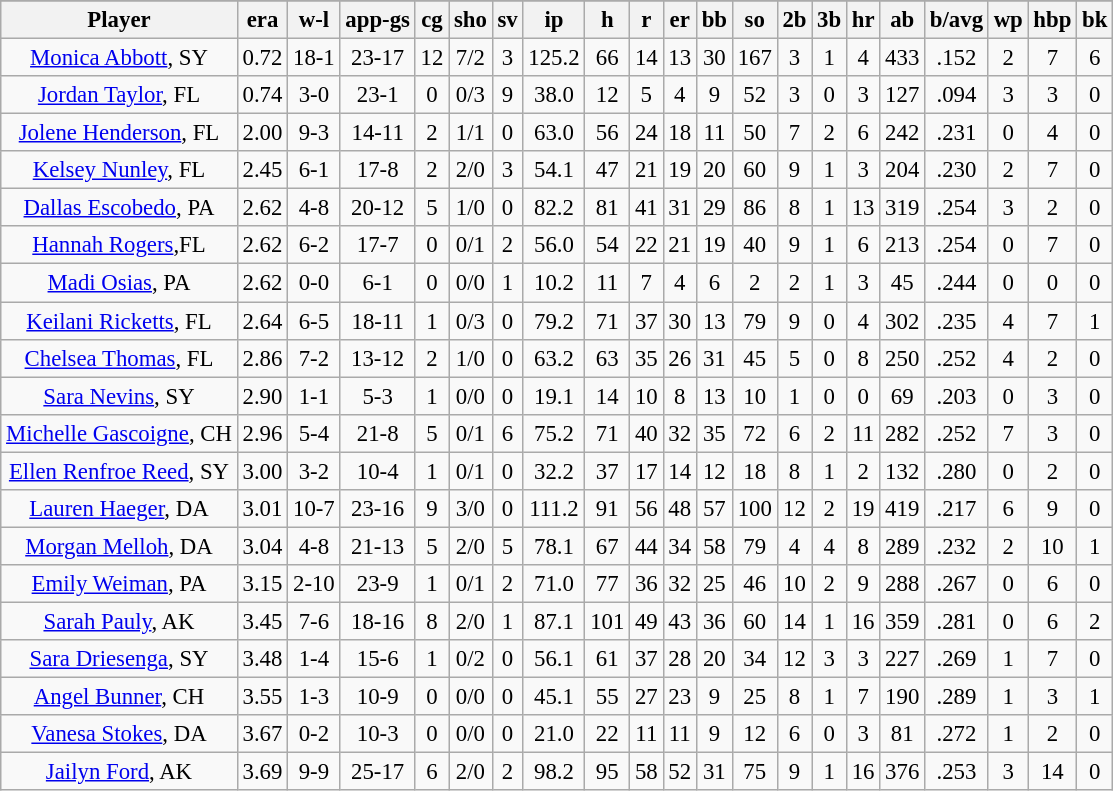<table class="wikitable sortable" style="font-size:95%; text-align:center;">
<tr style="background:lightblue;"||>
</tr>
<tr>
<th>Player</th>
<th>era</th>
<th>w-l</th>
<th>app-gs</th>
<th>cg</th>
<th>sho</th>
<th>sv</th>
<th>ip</th>
<th>h</th>
<th>r</th>
<th>er</th>
<th>bb</th>
<th>so</th>
<th>2b</th>
<th>3b</th>
<th>hr</th>
<th>ab</th>
<th>b/avg</th>
<th>wp</th>
<th>hbp</th>
<th>bk</th>
</tr>
<tr>
<td><a href='#'>Monica Abbott</a>, SY</td>
<td>0.72</td>
<td>18-1</td>
<td>23-17</td>
<td>12</td>
<td>7/2</td>
<td>3</td>
<td>125.2</td>
<td>66</td>
<td>14</td>
<td>13</td>
<td>30</td>
<td>167</td>
<td>3</td>
<td>1</td>
<td>4</td>
<td>433</td>
<td>.152</td>
<td>2</td>
<td>7</td>
<td>6</td>
</tr>
<tr>
<td><a href='#'>Jordan Taylor</a>, FL</td>
<td>0.74</td>
<td>3-0</td>
<td>23-1</td>
<td>0</td>
<td>0/3</td>
<td>9</td>
<td>38.0</td>
<td>12</td>
<td>5</td>
<td>4</td>
<td>9</td>
<td>52</td>
<td>3</td>
<td>0</td>
<td>3</td>
<td>127</td>
<td>.094</td>
<td>3</td>
<td>3</td>
<td>0</td>
</tr>
<tr>
<td><a href='#'>Jolene Henderson</a>, FL</td>
<td>2.00</td>
<td>9-3</td>
<td>14-11</td>
<td>2</td>
<td>1/1</td>
<td>0</td>
<td>63.0</td>
<td>56</td>
<td>24</td>
<td>18</td>
<td>11</td>
<td>50</td>
<td>7</td>
<td>2</td>
<td>6</td>
<td>242</td>
<td>.231</td>
<td>0</td>
<td>4</td>
<td>0</td>
</tr>
<tr>
<td><a href='#'>Kelsey Nunley</a>, FL</td>
<td>2.45</td>
<td>6-1</td>
<td>17-8</td>
<td>2</td>
<td>2/0</td>
<td>3</td>
<td>54.1</td>
<td>47</td>
<td>21</td>
<td>19</td>
<td>20</td>
<td>60</td>
<td>9</td>
<td>1</td>
<td>3</td>
<td>204</td>
<td>.230</td>
<td>2</td>
<td>7</td>
<td>0</td>
</tr>
<tr>
<td><a href='#'>Dallas Escobedo</a>, PA</td>
<td>2.62</td>
<td>4-8</td>
<td>20-12</td>
<td>5</td>
<td>1/0</td>
<td>0</td>
<td>82.2</td>
<td>81</td>
<td>41</td>
<td>31</td>
<td>29</td>
<td>86</td>
<td>8</td>
<td>1</td>
<td>13</td>
<td>319</td>
<td>.254</td>
<td>3</td>
<td>2</td>
<td>0</td>
</tr>
<tr>
<td><a href='#'>Hannah Rogers</a>,FL</td>
<td>2.62</td>
<td>6-2</td>
<td>17-7</td>
<td>0</td>
<td>0/1</td>
<td>2</td>
<td>56.0</td>
<td>54</td>
<td>22</td>
<td>21</td>
<td>19</td>
<td>40</td>
<td>9</td>
<td>1</td>
<td>6</td>
<td>213</td>
<td>.254</td>
<td>0</td>
<td>7</td>
<td>0</td>
</tr>
<tr>
<td><a href='#'>Madi Osias</a>, PA</td>
<td>2.62</td>
<td>0-0</td>
<td>6-1</td>
<td>0</td>
<td>0/0</td>
<td>1</td>
<td>10.2</td>
<td>11</td>
<td>7</td>
<td>4</td>
<td>6</td>
<td>2</td>
<td>2</td>
<td>1</td>
<td>3</td>
<td>45</td>
<td>.244</td>
<td>0</td>
<td>0</td>
<td>0</td>
</tr>
<tr>
<td><a href='#'>Keilani Ricketts</a>,  FL</td>
<td>2.64</td>
<td>6-5</td>
<td>18-11</td>
<td>1</td>
<td>0/3</td>
<td>0</td>
<td>79.2</td>
<td>71</td>
<td>37</td>
<td>30</td>
<td>13</td>
<td>79</td>
<td>9</td>
<td>0</td>
<td>4</td>
<td>302</td>
<td>.235</td>
<td>4</td>
<td>7</td>
<td>1</td>
</tr>
<tr>
<td><a href='#'>Chelsea Thomas</a>, FL</td>
<td>2.86</td>
<td>7-2</td>
<td>13-12</td>
<td>2</td>
<td>1/0</td>
<td>0</td>
<td>63.2</td>
<td>63</td>
<td>35</td>
<td>26</td>
<td>31</td>
<td>45</td>
<td>5</td>
<td>0</td>
<td>8</td>
<td>250</td>
<td>.252</td>
<td>4</td>
<td>2</td>
<td>0</td>
</tr>
<tr>
<td><a href='#'>Sara Nevins</a>, SY</td>
<td>2.90</td>
<td>1-1</td>
<td>5-3</td>
<td>1</td>
<td>0/0</td>
<td>0</td>
<td>19.1</td>
<td>14</td>
<td>10</td>
<td>8</td>
<td>13</td>
<td>10</td>
<td>1</td>
<td>0</td>
<td>0</td>
<td>69</td>
<td>.203</td>
<td>0</td>
<td>3</td>
<td>0</td>
</tr>
<tr>
<td><a href='#'>Michelle Gascoigne</a>,  CH</td>
<td>2.96</td>
<td>5-4</td>
<td>21-8</td>
<td>5</td>
<td>0/1</td>
<td>6</td>
<td>75.2</td>
<td>71</td>
<td>40</td>
<td>32</td>
<td>35</td>
<td>72</td>
<td>6</td>
<td>2</td>
<td>11</td>
<td>282</td>
<td>.252</td>
<td>7</td>
<td>3</td>
<td>0</td>
</tr>
<tr>
<td><a href='#'>Ellen Renfroe Reed</a>, SY</td>
<td>3.00</td>
<td>3-2</td>
<td>10-4</td>
<td>1</td>
<td>0/1</td>
<td>0</td>
<td>32.2</td>
<td>37</td>
<td>17</td>
<td>14</td>
<td>12</td>
<td>18</td>
<td>8</td>
<td>1</td>
<td>2</td>
<td>132</td>
<td>.280</td>
<td>0</td>
<td>2</td>
<td>0</td>
</tr>
<tr>
<td><a href='#'>Lauren Haeger</a>, DA</td>
<td>3.01</td>
<td>10-7</td>
<td>23-16</td>
<td>9</td>
<td>3/0</td>
<td>0</td>
<td>111.2</td>
<td>91</td>
<td>56</td>
<td>48</td>
<td>57</td>
<td>100</td>
<td>12</td>
<td>2</td>
<td>19</td>
<td>419</td>
<td>.217</td>
<td>6</td>
<td>9</td>
<td>0</td>
</tr>
<tr>
<td><a href='#'>Morgan Melloh</a>, DA</td>
<td>3.04</td>
<td>4-8</td>
<td>21-13</td>
<td>5</td>
<td>2/0</td>
<td>5</td>
<td>78.1</td>
<td>67</td>
<td>44</td>
<td>34</td>
<td>58</td>
<td>79</td>
<td>4</td>
<td>4</td>
<td>8</td>
<td>289</td>
<td>.232</td>
<td>2</td>
<td>10</td>
<td>1</td>
</tr>
<tr>
<td><a href='#'>Emily Weiman</a>, PA</td>
<td>3.15</td>
<td>2-10</td>
<td>23-9</td>
<td>1</td>
<td>0/1</td>
<td>2</td>
<td>71.0</td>
<td>77</td>
<td>36</td>
<td>32</td>
<td>25</td>
<td>46</td>
<td>10</td>
<td>2</td>
<td>9</td>
<td>288</td>
<td>.267</td>
<td>0</td>
<td>6</td>
<td>0</td>
</tr>
<tr>
<td><a href='#'>Sarah Pauly</a>, AK</td>
<td>3.45</td>
<td>7-6</td>
<td>18-16</td>
<td>8</td>
<td>2/0</td>
<td>1</td>
<td>87.1</td>
<td>101</td>
<td>49</td>
<td>43</td>
<td>36</td>
<td>60</td>
<td>14</td>
<td>1</td>
<td>16</td>
<td>359</td>
<td>.281</td>
<td>0</td>
<td>6</td>
<td>2</td>
</tr>
<tr>
<td><a href='#'>Sara Driesenga</a>, SY</td>
<td>3.48</td>
<td>1-4</td>
<td>15-6</td>
<td>1</td>
<td>0/2</td>
<td>0</td>
<td>56.1</td>
<td>61</td>
<td>37</td>
<td>28</td>
<td>20</td>
<td>34</td>
<td>12</td>
<td>3</td>
<td>3</td>
<td>227</td>
<td>.269</td>
<td>1</td>
<td>7</td>
<td>0</td>
</tr>
<tr>
<td><a href='#'>Angel Bunner</a>, CH</td>
<td>3.55</td>
<td>1-3</td>
<td>10-9</td>
<td>0</td>
<td>0/0</td>
<td>0</td>
<td>45.1</td>
<td>55</td>
<td>27</td>
<td>23</td>
<td>9</td>
<td>25</td>
<td>8</td>
<td>1</td>
<td>7</td>
<td>190</td>
<td>.289</td>
<td>1</td>
<td>3</td>
<td>1</td>
</tr>
<tr>
<td><a href='#'>Vanesa Stokes</a>, DA</td>
<td>3.67</td>
<td>0-2</td>
<td>10-3</td>
<td>0</td>
<td>0/0</td>
<td>0</td>
<td>21.0</td>
<td>22</td>
<td>11</td>
<td>11</td>
<td>9</td>
<td>12</td>
<td>6</td>
<td>0</td>
<td>3</td>
<td>81</td>
<td>.272</td>
<td>1</td>
<td>2</td>
<td>0</td>
</tr>
<tr>
<td><a href='#'>Jailyn Ford</a>, AK</td>
<td>3.69</td>
<td>9-9</td>
<td>25-17</td>
<td>6</td>
<td>2/0</td>
<td>2</td>
<td>98.2</td>
<td>95</td>
<td>58</td>
<td>52</td>
<td>31</td>
<td>75</td>
<td>9</td>
<td>1</td>
<td>16</td>
<td>376</td>
<td>.253</td>
<td>3</td>
<td>14</td>
<td>0</td>
</tr>
</table>
